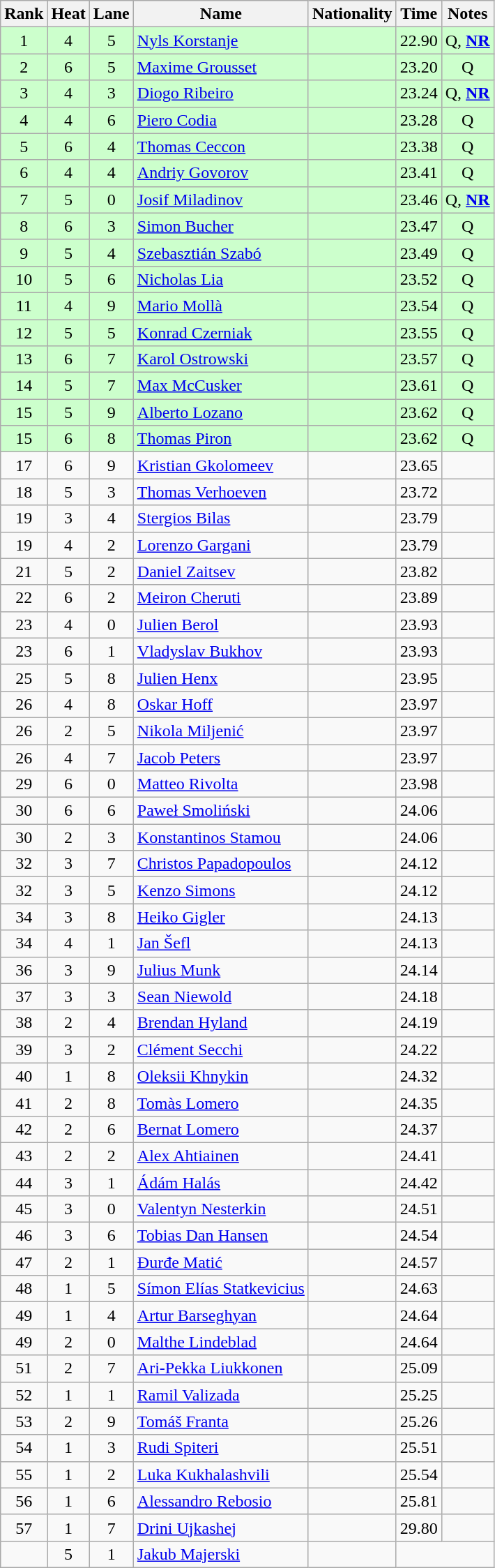<table class="wikitable sortable" style="text-align:center">
<tr>
<th>Rank</th>
<th>Heat</th>
<th>Lane</th>
<th>Name</th>
<th>Nationality</th>
<th>Time</th>
<th>Notes</th>
</tr>
<tr bgcolor=ccffcc>
<td>1</td>
<td>4</td>
<td>5</td>
<td align=left><a href='#'>Nyls Korstanje</a></td>
<td align=left></td>
<td>22.90</td>
<td>Q, <strong><a href='#'>NR</a></strong></td>
</tr>
<tr bgcolor=ccffcc>
<td>2</td>
<td>6</td>
<td>5</td>
<td align=left><a href='#'>Maxime Grousset</a></td>
<td align=left></td>
<td>23.20</td>
<td>Q</td>
</tr>
<tr bgcolor=ccffcc>
<td>3</td>
<td>4</td>
<td>3</td>
<td align=left><a href='#'>Diogo Ribeiro</a></td>
<td align=left></td>
<td>23.24</td>
<td>Q, <strong><a href='#'>NR</a></strong></td>
</tr>
<tr bgcolor=ccffcc>
<td>4</td>
<td>4</td>
<td>6</td>
<td align=left><a href='#'>Piero Codia</a></td>
<td align=left></td>
<td>23.28</td>
<td>Q</td>
</tr>
<tr bgcolor=ccffcc>
<td>5</td>
<td>6</td>
<td>4</td>
<td align=left><a href='#'>Thomas Ceccon</a></td>
<td align=left></td>
<td>23.38</td>
<td>Q</td>
</tr>
<tr bgcolor=ccffcc>
<td>6</td>
<td>4</td>
<td>4</td>
<td align=left><a href='#'>Andriy Govorov</a></td>
<td align=left></td>
<td>23.41</td>
<td>Q</td>
</tr>
<tr bgcolor=ccffcc>
<td>7</td>
<td>5</td>
<td>0</td>
<td align=left><a href='#'>Josif Miladinov</a></td>
<td align=left></td>
<td>23.46</td>
<td>Q, <strong><a href='#'>NR</a></strong></td>
</tr>
<tr bgcolor=ccffcc>
<td>8</td>
<td>6</td>
<td>3</td>
<td align=left><a href='#'>Simon Bucher</a></td>
<td align=left></td>
<td>23.47</td>
<td>Q</td>
</tr>
<tr bgcolor=ccffcc>
<td>9</td>
<td>5</td>
<td>4</td>
<td align=left><a href='#'>Szebasztián Szabó</a></td>
<td align=left></td>
<td>23.49</td>
<td>Q</td>
</tr>
<tr bgcolor=ccffcc>
<td>10</td>
<td>5</td>
<td>6</td>
<td align=left><a href='#'>Nicholas Lia</a></td>
<td align=left></td>
<td>23.52</td>
<td>Q</td>
</tr>
<tr bgcolor=ccffcc>
<td>11</td>
<td>4</td>
<td>9</td>
<td align=left><a href='#'>Mario Mollà</a></td>
<td align=left></td>
<td>23.54</td>
<td>Q</td>
</tr>
<tr bgcolor=ccffcc>
<td>12</td>
<td>5</td>
<td>5</td>
<td align=left><a href='#'>Konrad Czerniak</a></td>
<td align=left></td>
<td>23.55</td>
<td>Q</td>
</tr>
<tr bgcolor=ccffcc>
<td>13</td>
<td>6</td>
<td>7</td>
<td align=left><a href='#'>Karol Ostrowski</a></td>
<td align=left></td>
<td>23.57</td>
<td>Q</td>
</tr>
<tr bgcolor=ccffcc>
<td>14</td>
<td>5</td>
<td>7</td>
<td align=left><a href='#'>Max McCusker</a></td>
<td align=left></td>
<td>23.61</td>
<td>Q</td>
</tr>
<tr bgcolor=ccffcc>
<td>15</td>
<td>5</td>
<td>9</td>
<td align=left><a href='#'>Alberto Lozano</a></td>
<td align=left></td>
<td>23.62</td>
<td>Q</td>
</tr>
<tr bgcolor=ccffcc>
<td>15</td>
<td>6</td>
<td>8</td>
<td align=left><a href='#'>Thomas Piron</a></td>
<td align=left></td>
<td>23.62</td>
<td>Q</td>
</tr>
<tr>
<td>17</td>
<td>6</td>
<td>9</td>
<td align=left><a href='#'>Kristian Gkolomeev</a></td>
<td align=left></td>
<td>23.65</td>
<td></td>
</tr>
<tr>
<td>18</td>
<td>5</td>
<td>3</td>
<td align=left><a href='#'>Thomas Verhoeven</a></td>
<td align=left></td>
<td>23.72</td>
<td></td>
</tr>
<tr>
<td>19</td>
<td>3</td>
<td>4</td>
<td align=left><a href='#'>Stergios Bilas</a></td>
<td align=left></td>
<td>23.79</td>
<td></td>
</tr>
<tr>
<td>19</td>
<td>4</td>
<td>2</td>
<td align=left><a href='#'>Lorenzo Gargani</a></td>
<td align=left></td>
<td>23.79</td>
<td></td>
</tr>
<tr>
<td>21</td>
<td>5</td>
<td>2</td>
<td align=left><a href='#'>Daniel Zaitsev</a></td>
<td align=left></td>
<td>23.82</td>
<td></td>
</tr>
<tr>
<td>22</td>
<td>6</td>
<td>2</td>
<td align=left><a href='#'>Meiron Cheruti</a></td>
<td align=left></td>
<td>23.89</td>
<td></td>
</tr>
<tr>
<td>23</td>
<td>4</td>
<td>0</td>
<td align=left><a href='#'>Julien Berol</a></td>
<td align=left></td>
<td>23.93</td>
<td></td>
</tr>
<tr>
<td>23</td>
<td>6</td>
<td>1</td>
<td align=left><a href='#'>Vladyslav Bukhov</a></td>
<td align=left></td>
<td>23.93</td>
<td></td>
</tr>
<tr>
<td>25</td>
<td>5</td>
<td>8</td>
<td align=left><a href='#'>Julien Henx</a></td>
<td align=left></td>
<td>23.95</td>
<td></td>
</tr>
<tr>
<td>26</td>
<td>4</td>
<td>8</td>
<td align=left><a href='#'>Oskar Hoff</a></td>
<td align=left></td>
<td>23.97</td>
<td></td>
</tr>
<tr>
<td>26</td>
<td>2</td>
<td>5</td>
<td align=left><a href='#'>Nikola Miljenić</a></td>
<td align=left></td>
<td>23.97</td>
<td></td>
</tr>
<tr>
<td>26</td>
<td>4</td>
<td>7</td>
<td align=left><a href='#'>Jacob Peters</a></td>
<td align=left></td>
<td>23.97</td>
<td></td>
</tr>
<tr>
<td>29</td>
<td>6</td>
<td>0</td>
<td align=left><a href='#'>Matteo Rivolta</a></td>
<td align=left></td>
<td>23.98</td>
<td></td>
</tr>
<tr>
<td>30</td>
<td>6</td>
<td>6</td>
<td align=left><a href='#'>Paweł Smoliński</a></td>
<td align=left></td>
<td>24.06</td>
<td></td>
</tr>
<tr>
<td>30</td>
<td>2</td>
<td>3</td>
<td align=left><a href='#'>Konstantinos Stamou</a></td>
<td align=left></td>
<td>24.06</td>
<td></td>
</tr>
<tr>
<td>32</td>
<td>3</td>
<td>7</td>
<td align=left><a href='#'>Christos Papadopoulos</a></td>
<td align=left></td>
<td>24.12</td>
<td></td>
</tr>
<tr>
<td>32</td>
<td>3</td>
<td>5</td>
<td align=left><a href='#'>Kenzo Simons</a></td>
<td align=left></td>
<td>24.12</td>
<td></td>
</tr>
<tr>
<td>34</td>
<td>3</td>
<td>8</td>
<td align=left><a href='#'>Heiko Gigler</a></td>
<td align=left></td>
<td>24.13</td>
<td></td>
</tr>
<tr>
<td>34</td>
<td>4</td>
<td>1</td>
<td align=left><a href='#'>Jan Šefl</a></td>
<td align=left></td>
<td>24.13</td>
<td></td>
</tr>
<tr>
<td>36</td>
<td>3</td>
<td>9</td>
<td align=left><a href='#'>Julius Munk</a></td>
<td align=left></td>
<td>24.14</td>
<td></td>
</tr>
<tr>
<td>37</td>
<td>3</td>
<td>3</td>
<td align=left><a href='#'>Sean Niewold</a></td>
<td align=left></td>
<td>24.18</td>
<td></td>
</tr>
<tr>
<td>38</td>
<td>2</td>
<td>4</td>
<td align=left><a href='#'>Brendan Hyland</a></td>
<td align=left></td>
<td>24.19</td>
<td></td>
</tr>
<tr>
<td>39</td>
<td>3</td>
<td>2</td>
<td align=left><a href='#'>Clément Secchi</a></td>
<td align=left></td>
<td>24.22</td>
<td></td>
</tr>
<tr>
<td>40</td>
<td>1</td>
<td>8</td>
<td align=left><a href='#'>Oleksii Khnykin</a></td>
<td align=left></td>
<td>24.32</td>
<td></td>
</tr>
<tr>
<td>41</td>
<td>2</td>
<td>8</td>
<td align=left><a href='#'>Tomàs Lomero</a></td>
<td align=left></td>
<td>24.35</td>
<td></td>
</tr>
<tr>
<td>42</td>
<td>2</td>
<td>6</td>
<td align=left><a href='#'>Bernat Lomero</a></td>
<td align=left></td>
<td>24.37</td>
<td></td>
</tr>
<tr>
<td>43</td>
<td>2</td>
<td>2</td>
<td align=left><a href='#'>Alex Ahtiainen</a></td>
<td align=left></td>
<td>24.41</td>
<td></td>
</tr>
<tr>
<td>44</td>
<td>3</td>
<td>1</td>
<td align=left><a href='#'>Ádám Halás</a></td>
<td align=left></td>
<td>24.42</td>
<td></td>
</tr>
<tr>
<td>45</td>
<td>3</td>
<td>0</td>
<td align=left><a href='#'>Valentyn Nesterkin</a></td>
<td align=left></td>
<td>24.51</td>
<td></td>
</tr>
<tr>
<td>46</td>
<td>3</td>
<td>6</td>
<td align=left><a href='#'>Tobias Dan Hansen</a></td>
<td align=left></td>
<td>24.54</td>
<td></td>
</tr>
<tr>
<td>47</td>
<td>2</td>
<td>1</td>
<td align=left><a href='#'>Đurđe Matić</a></td>
<td align=left></td>
<td>24.57</td>
<td></td>
</tr>
<tr>
<td>48</td>
<td>1</td>
<td>5</td>
<td align=left><a href='#'>Símon Elías Statkevicius</a></td>
<td align=left></td>
<td>24.63</td>
<td></td>
</tr>
<tr>
<td>49</td>
<td>1</td>
<td>4</td>
<td align=left><a href='#'>Artur Barseghyan</a></td>
<td align=left></td>
<td>24.64</td>
<td></td>
</tr>
<tr>
<td>49</td>
<td>2</td>
<td>0</td>
<td align=left><a href='#'>Malthe Lindeblad</a></td>
<td align=left></td>
<td>24.64</td>
<td></td>
</tr>
<tr>
<td>51</td>
<td>2</td>
<td>7</td>
<td align=left><a href='#'>Ari-Pekka Liukkonen</a></td>
<td align=left></td>
<td>25.09</td>
<td></td>
</tr>
<tr>
<td>52</td>
<td>1</td>
<td>1</td>
<td align=left><a href='#'>Ramil Valizada</a></td>
<td align=left></td>
<td>25.25</td>
<td></td>
</tr>
<tr>
<td>53</td>
<td>2</td>
<td>9</td>
<td align=left><a href='#'>Tomáš Franta</a></td>
<td align=left></td>
<td>25.26</td>
<td></td>
</tr>
<tr>
<td>54</td>
<td>1</td>
<td>3</td>
<td align=left><a href='#'>Rudi Spiteri</a></td>
<td align=left></td>
<td>25.51</td>
<td></td>
</tr>
<tr>
<td>55</td>
<td>1</td>
<td>2</td>
<td align=left><a href='#'>Luka Kukhalashvili</a></td>
<td align=left></td>
<td>25.54</td>
<td></td>
</tr>
<tr>
<td>56</td>
<td>1</td>
<td>6</td>
<td align=left><a href='#'>Alessandro Rebosio</a></td>
<td align=left></td>
<td>25.81</td>
<td></td>
</tr>
<tr>
<td>57</td>
<td>1</td>
<td>7</td>
<td align=left><a href='#'>Drini Ujkashej</a></td>
<td align=left></td>
<td>29.80</td>
<td></td>
</tr>
<tr>
<td></td>
<td>5</td>
<td>1</td>
<td align=left><a href='#'>Jakub Majerski</a></td>
<td align=left></td>
<td colspan=2></td>
</tr>
</table>
